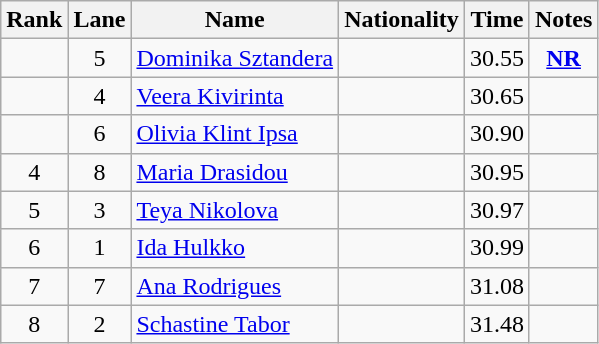<table class="wikitable sortable" style="text-align:center">
<tr>
<th>Rank</th>
<th>Lane</th>
<th>Name</th>
<th>Nationality</th>
<th>Time</th>
<th>Notes</th>
</tr>
<tr>
<td></td>
<td>5</td>
<td align=left><a href='#'>Dominika Sztandera</a></td>
<td align=left></td>
<td>30.55</td>
<td><strong><a href='#'>NR</a></strong></td>
</tr>
<tr>
<td></td>
<td>4</td>
<td align=left><a href='#'>Veera Kivirinta</a></td>
<td align=left></td>
<td>30.65</td>
<td></td>
</tr>
<tr>
<td></td>
<td>6</td>
<td align=left><a href='#'>Olivia Klint Ipsa</a></td>
<td align=left></td>
<td>30.90</td>
<td></td>
</tr>
<tr>
<td>4</td>
<td>8</td>
<td align=left><a href='#'>Maria Drasidou</a></td>
<td align=left></td>
<td>30.95</td>
<td></td>
</tr>
<tr>
<td>5</td>
<td>3</td>
<td align=left><a href='#'>Teya Nikolova</a></td>
<td align=left></td>
<td>30.97</td>
<td></td>
</tr>
<tr>
<td>6</td>
<td>1</td>
<td align=left><a href='#'>Ida Hulkko</a></td>
<td align=left></td>
<td>30.99</td>
<td></td>
</tr>
<tr>
<td>7</td>
<td>7</td>
<td align=left><a href='#'>Ana Rodrigues</a></td>
<td align=left></td>
<td>31.08</td>
<td></td>
</tr>
<tr>
<td>8</td>
<td>2</td>
<td align=left><a href='#'>Schastine Tabor</a></td>
<td align=left></td>
<td>31.48</td>
<td></td>
</tr>
</table>
